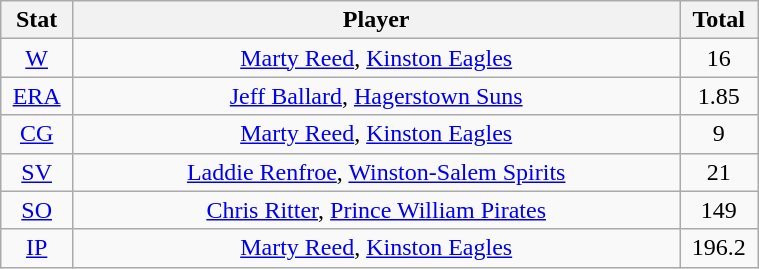<table class="wikitable" width="40%" style="text-align:center;">
<tr>
<th width="5%">Stat</th>
<th width="60%">Player</th>
<th width="5%">Total</th>
</tr>
<tr>
<td><a href='#'>W</a></td>
<td><a href='#'>Marty Reed</a>, <a href='#'>Kinston Eagles</a></td>
<td>16</td>
</tr>
<tr>
<td><a href='#'>ERA</a></td>
<td><a href='#'>Jeff Ballard</a>, <a href='#'>Hagerstown Suns</a></td>
<td>1.85</td>
</tr>
<tr>
<td><a href='#'>CG</a></td>
<td><a href='#'>Marty Reed</a>, <a href='#'>Kinston Eagles</a></td>
<td>9</td>
</tr>
<tr>
<td><a href='#'>SV</a></td>
<td><a href='#'>Laddie Renfroe</a>, <a href='#'>Winston-Salem Spirits</a></td>
<td>21</td>
</tr>
<tr>
<td><a href='#'>SO</a></td>
<td><a href='#'>Chris Ritter</a>, <a href='#'>Prince William Pirates</a></td>
<td>149</td>
</tr>
<tr>
<td><a href='#'>IP</a></td>
<td><a href='#'>Marty Reed</a>, <a href='#'>Kinston Eagles</a></td>
<td>196.2</td>
</tr>
</table>
